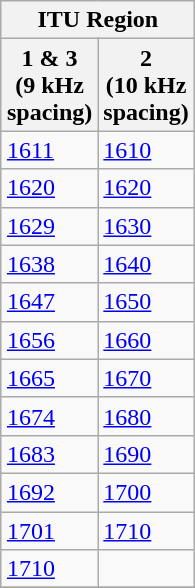<table class="wikitable" align=right border="1">
<tr>
<th colspan="2">ITU Region</th>
</tr>
<tr>
<th>1 & 3<br>(9 kHz<br>spacing)</th>
<th>2<br>(10 kHz<br>spacing)</th>
</tr>
<tr>
<td><a href='#'>1611</a></td>
<td><a href='#'>1610</a></td>
</tr>
<tr>
<td><a href='#'>1620</a></td>
<td><a href='#'>1620</a></td>
</tr>
<tr>
<td><a href='#'>1629</a></td>
<td><a href='#'>1630</a></td>
</tr>
<tr>
<td><a href='#'>1638</a></td>
<td><a href='#'>1640</a></td>
</tr>
<tr>
<td><a href='#'>1647</a></td>
<td><a href='#'>1650</a></td>
</tr>
<tr>
<td><a href='#'>1656</a></td>
<td><a href='#'>1660</a></td>
</tr>
<tr>
<td><a href='#'>1665</a></td>
<td><a href='#'>1670</a></td>
</tr>
<tr>
<td><a href='#'>1674</a></td>
<td><a href='#'>1680</a></td>
</tr>
<tr>
<td><a href='#'>1683</a></td>
<td><a href='#'>1690</a></td>
</tr>
<tr>
<td><a href='#'>1692</a></td>
<td><a href='#'>1700</a></td>
</tr>
<tr>
<td><a href='#'>1701</a></td>
<td><a href='#'>1710</a></td>
</tr>
<tr>
<td><a href='#'>1710</a></td>
<td> </td>
</tr>
<tr>
</tr>
</table>
